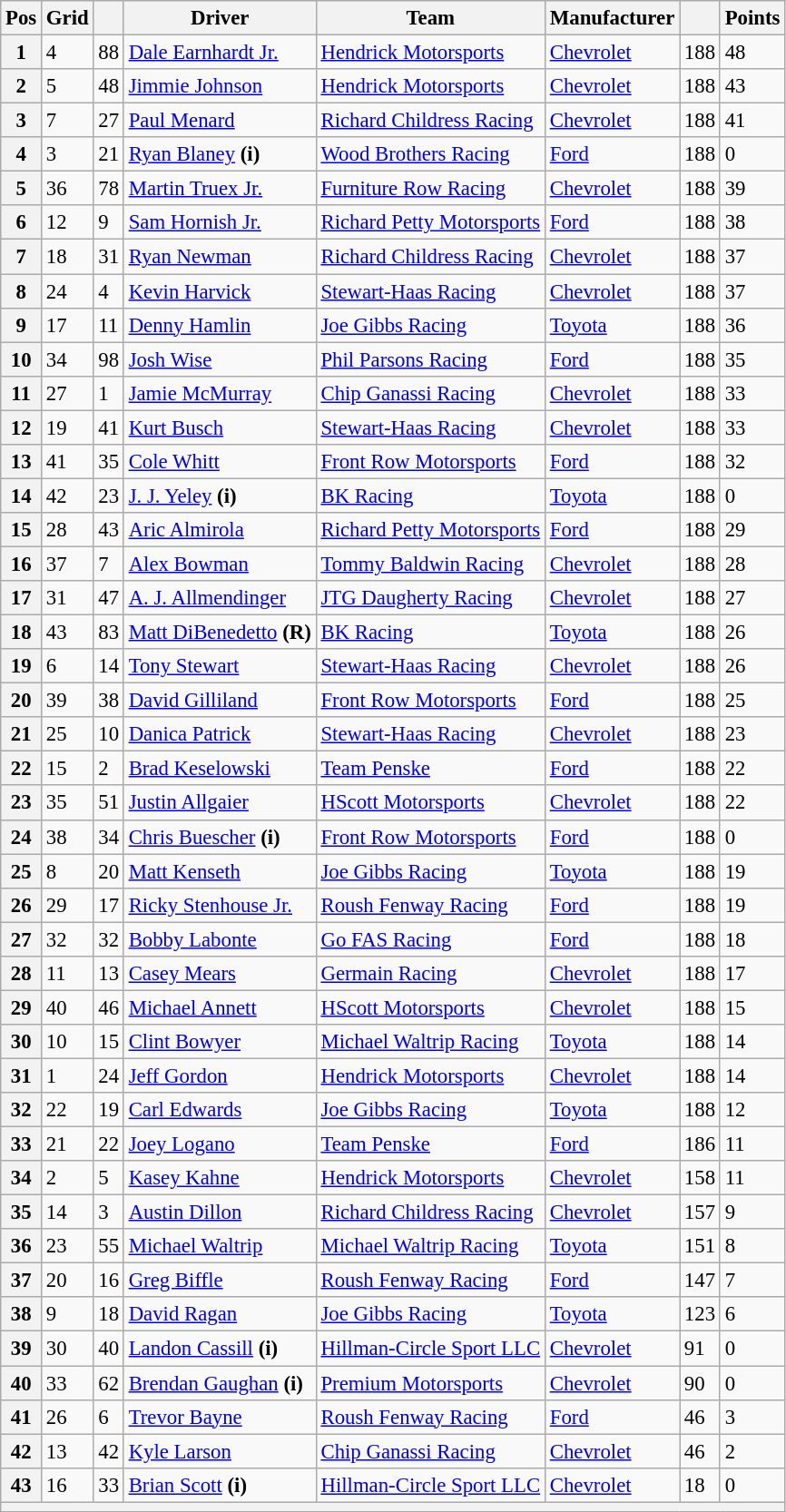<table class="wikitable" style="font-size:95%">
<tr>
<th>Pos</th>
<th>Grid</th>
<th></th>
<th>Driver</th>
<th>Team</th>
<th>Manufacturer</th>
<th></th>
<th>Points</th>
</tr>
<tr>
<th>1</th>
<td>4</td>
<td>88</td>
<td><a href='#'>Dale Earnhardt Jr.</a></td>
<td><a href='#'>Hendrick Motorsports</a></td>
<td><a href='#'>Chevrolet</a></td>
<td>188</td>
<td>48</td>
</tr>
<tr>
<th>2</th>
<td>5</td>
<td>48</td>
<td><a href='#'>Jimmie Johnson</a></td>
<td><a href='#'>Hendrick Motorsports</a></td>
<td><a href='#'>Chevrolet</a></td>
<td>188</td>
<td>43</td>
</tr>
<tr>
<th>3</th>
<td>7</td>
<td>27</td>
<td><a href='#'>Paul Menard</a></td>
<td><a href='#'>Richard Childress Racing</a></td>
<td><a href='#'>Chevrolet</a></td>
<td>188</td>
<td>41</td>
</tr>
<tr>
<th>4</th>
<td>3</td>
<td>21</td>
<td><a href='#'>Ryan Blaney</a> <strong>(i)</strong></td>
<td><a href='#'>Wood Brothers Racing</a></td>
<td><a href='#'>Ford</a></td>
<td>188</td>
<td>0</td>
</tr>
<tr>
<th>5</th>
<td>36</td>
<td>78</td>
<td><a href='#'>Martin Truex Jr.</a></td>
<td><a href='#'>Furniture Row Racing</a></td>
<td><a href='#'>Chevrolet</a></td>
<td>188</td>
<td>39</td>
</tr>
<tr>
<th>6</th>
<td>12</td>
<td>9</td>
<td><a href='#'>Sam Hornish Jr.</a></td>
<td><a href='#'>Richard Petty Motorsports</a></td>
<td><a href='#'>Ford</a></td>
<td>188</td>
<td>38</td>
</tr>
<tr>
<th>7</th>
<td>18</td>
<td>31</td>
<td><a href='#'>Ryan Newman</a></td>
<td><a href='#'>Richard Childress Racing</a></td>
<td><a href='#'>Chevrolet</a></td>
<td>188</td>
<td>37</td>
</tr>
<tr>
<th>8</th>
<td>24</td>
<td>4</td>
<td><a href='#'>Kevin Harvick</a></td>
<td><a href='#'>Stewart-Haas Racing</a></td>
<td><a href='#'>Chevrolet</a></td>
<td>188</td>
<td>37</td>
</tr>
<tr>
<th>9</th>
<td>17</td>
<td>11</td>
<td><a href='#'>Denny Hamlin</a></td>
<td><a href='#'>Joe Gibbs Racing</a></td>
<td><a href='#'>Toyota</a></td>
<td>188</td>
<td>36</td>
</tr>
<tr>
<th>10</th>
<td>34</td>
<td>98</td>
<td><a href='#'>Josh Wise</a></td>
<td><a href='#'>Phil Parsons Racing</a></td>
<td><a href='#'>Ford</a></td>
<td>188</td>
<td>35</td>
</tr>
<tr>
<th>11</th>
<td>27</td>
<td>1</td>
<td><a href='#'>Jamie McMurray</a></td>
<td><a href='#'>Chip Ganassi Racing</a></td>
<td><a href='#'>Chevrolet</a></td>
<td>188</td>
<td>33</td>
</tr>
<tr>
<th>12</th>
<td>19</td>
<td>41</td>
<td><a href='#'>Kurt Busch</a></td>
<td><a href='#'>Stewart-Haas Racing</a></td>
<td><a href='#'>Chevrolet</a></td>
<td>188</td>
<td>33</td>
</tr>
<tr>
<th>13</th>
<td>41</td>
<td>35</td>
<td><a href='#'>Cole Whitt</a></td>
<td><a href='#'>Front Row Motorsports</a></td>
<td><a href='#'>Ford</a></td>
<td>188</td>
<td>32</td>
</tr>
<tr>
<th>14</th>
<td>42</td>
<td>23</td>
<td><a href='#'>J. J. Yeley</a> <strong>(i)</strong></td>
<td><a href='#'>BK Racing</a></td>
<td><a href='#'>Toyota</a></td>
<td>188</td>
<td>0</td>
</tr>
<tr>
<th>15</th>
<td>28</td>
<td>43</td>
<td><a href='#'>Aric Almirola</a></td>
<td><a href='#'>Richard Petty Motorsports</a></td>
<td><a href='#'>Ford</a></td>
<td>188</td>
<td>29</td>
</tr>
<tr>
<th>16</th>
<td>37</td>
<td>7</td>
<td><a href='#'>Alex Bowman</a></td>
<td><a href='#'>Tommy Baldwin Racing</a></td>
<td><a href='#'>Chevrolet</a></td>
<td>188</td>
<td>28</td>
</tr>
<tr>
<th>17</th>
<td>31</td>
<td>47</td>
<td><a href='#'>A. J. Allmendinger</a></td>
<td><a href='#'>JTG Daugherty Racing</a></td>
<td><a href='#'>Chevrolet</a></td>
<td>188</td>
<td>27</td>
</tr>
<tr>
<th>18</th>
<td>43</td>
<td>83</td>
<td><a href='#'>Matt DiBenedetto</a> <strong>(R)</strong></td>
<td><a href='#'>BK Racing</a></td>
<td><a href='#'>Toyota</a></td>
<td>188</td>
<td>26</td>
</tr>
<tr>
<th>19</th>
<td>6</td>
<td>14</td>
<td><a href='#'>Tony Stewart</a></td>
<td><a href='#'>Stewart-Haas Racing</a></td>
<td><a href='#'>Chevrolet</a></td>
<td>188</td>
<td>26</td>
</tr>
<tr>
<th>20</th>
<td>39</td>
<td>38</td>
<td><a href='#'>David Gilliland</a></td>
<td><a href='#'>Front Row Motorsports</a></td>
<td><a href='#'>Ford</a></td>
<td>188</td>
<td>25</td>
</tr>
<tr>
<th>21</th>
<td>25</td>
<td>10</td>
<td><a href='#'>Danica Patrick</a></td>
<td><a href='#'>Stewart-Haas Racing</a></td>
<td><a href='#'>Chevrolet</a></td>
<td>188</td>
<td>23</td>
</tr>
<tr>
<th>22</th>
<td>15</td>
<td>2</td>
<td><a href='#'>Brad Keselowski</a></td>
<td><a href='#'>Team Penske</a></td>
<td><a href='#'>Ford</a></td>
<td>188</td>
<td>22</td>
</tr>
<tr>
<th>23</th>
<td>35</td>
<td>51</td>
<td><a href='#'>Justin Allgaier</a></td>
<td><a href='#'>HScott Motorsports</a></td>
<td><a href='#'>Chevrolet</a></td>
<td>188</td>
<td>22</td>
</tr>
<tr>
<th>24</th>
<td>38</td>
<td>34</td>
<td><a href='#'>Chris Buescher</a> <strong>(i)</strong></td>
<td><a href='#'>Front Row Motorsports</a></td>
<td><a href='#'>Ford</a></td>
<td>188</td>
<td>0</td>
</tr>
<tr>
<th>25</th>
<td>8</td>
<td>20</td>
<td><a href='#'>Matt Kenseth</a></td>
<td><a href='#'>Joe Gibbs Racing</a></td>
<td><a href='#'>Toyota</a></td>
<td>188</td>
<td>19</td>
</tr>
<tr>
<th>26</th>
<td>29</td>
<td>17</td>
<td><a href='#'>Ricky Stenhouse Jr.</a></td>
<td><a href='#'>Roush Fenway Racing</a></td>
<td><a href='#'>Ford</a></td>
<td>188</td>
<td>19</td>
</tr>
<tr>
<th>27</th>
<td>32</td>
<td>32</td>
<td><a href='#'>Bobby Labonte</a></td>
<td><a href='#'>Go FAS Racing</a></td>
<td><a href='#'>Ford</a></td>
<td>188</td>
<td>18</td>
</tr>
<tr>
<th>28</th>
<td>11</td>
<td>13</td>
<td><a href='#'>Casey Mears</a></td>
<td><a href='#'>Germain Racing</a></td>
<td><a href='#'>Chevrolet</a></td>
<td>188</td>
<td>17</td>
</tr>
<tr>
<th>29</th>
<td>40</td>
<td>46</td>
<td><a href='#'>Michael Annett</a></td>
<td><a href='#'>HScott Motorsports</a></td>
<td><a href='#'>Chevrolet</a></td>
<td>188</td>
<td>15</td>
</tr>
<tr>
<th>30</th>
<td>10</td>
<td>15</td>
<td><a href='#'>Clint Bowyer</a></td>
<td><a href='#'>Michael Waltrip Racing</a></td>
<td><a href='#'>Toyota</a></td>
<td>188</td>
<td>14</td>
</tr>
<tr>
<th>31</th>
<td>1</td>
<td>24</td>
<td><a href='#'>Jeff Gordon</a></td>
<td><a href='#'>Hendrick Motorsports</a></td>
<td><a href='#'>Chevrolet</a></td>
<td>188</td>
<td>14</td>
</tr>
<tr>
<th>32</th>
<td>22</td>
<td>19</td>
<td><a href='#'>Carl Edwards</a></td>
<td><a href='#'>Joe Gibbs Racing</a></td>
<td><a href='#'>Toyota</a></td>
<td>188</td>
<td>12</td>
</tr>
<tr>
<th>33</th>
<td>21</td>
<td>22</td>
<td><a href='#'>Joey Logano</a></td>
<td><a href='#'>Team Penske</a></td>
<td><a href='#'>Ford</a></td>
<td>186</td>
<td>11</td>
</tr>
<tr>
<th>34</th>
<td>2</td>
<td>5</td>
<td><a href='#'>Kasey Kahne</a></td>
<td><a href='#'>Hendrick Motorsports</a></td>
<td><a href='#'>Chevrolet</a></td>
<td>158</td>
<td>11</td>
</tr>
<tr>
<th>35</th>
<td>14</td>
<td>3</td>
<td><a href='#'>Austin Dillon</a></td>
<td><a href='#'>Richard Childress Racing</a></td>
<td><a href='#'>Chevrolet</a></td>
<td>157</td>
<td>9</td>
</tr>
<tr>
<th>36</th>
<td>23</td>
<td>55</td>
<td><a href='#'>Michael Waltrip</a></td>
<td><a href='#'>Michael Waltrip Racing</a></td>
<td><a href='#'>Toyota</a></td>
<td>151</td>
<td>8</td>
</tr>
<tr>
<th>37</th>
<td>20</td>
<td>16</td>
<td><a href='#'>Greg Biffle</a></td>
<td><a href='#'>Roush Fenway Racing</a></td>
<td><a href='#'>Ford</a></td>
<td>147</td>
<td>7</td>
</tr>
<tr>
<th>38</th>
<td>9</td>
<td>18</td>
<td><a href='#'>David Ragan</a></td>
<td><a href='#'>Joe Gibbs Racing</a></td>
<td><a href='#'>Toyota</a></td>
<td>123</td>
<td>6</td>
</tr>
<tr>
<th>39</th>
<td>30</td>
<td>40</td>
<td><a href='#'>Landon Cassill</a> <strong>(i)</strong></td>
<td><a href='#'>Hillman-Circle Sport LLC</a></td>
<td><a href='#'>Chevrolet</a></td>
<td>91</td>
<td>0</td>
</tr>
<tr>
<th>40</th>
<td>33</td>
<td>62</td>
<td><a href='#'>Brendan Gaughan</a> <strong>(i)</strong></td>
<td><a href='#'>Premium Motorsports</a></td>
<td><a href='#'>Chevrolet</a></td>
<td>90</td>
<td>0</td>
</tr>
<tr>
<th>41</th>
<td>26</td>
<td>6</td>
<td><a href='#'>Trevor Bayne</a></td>
<td><a href='#'>Roush Fenway Racing</a></td>
<td><a href='#'>Ford</a></td>
<td>46</td>
<td>3</td>
</tr>
<tr>
<th>42</th>
<td>13</td>
<td>42</td>
<td><a href='#'>Kyle Larson</a></td>
<td><a href='#'>Chip Ganassi Racing</a></td>
<td><a href='#'>Chevrolet</a></td>
<td>46</td>
<td>2</td>
</tr>
<tr>
<th>43</th>
<td>16</td>
<td>33</td>
<td><a href='#'>Brian Scott</a> <strong>(i)</strong></td>
<td><a href='#'>Hillman-Circle Sport LLC</a></td>
<td><a href='#'>Chevrolet</a></td>
<td>18</td>
<td>0</td>
</tr>
<tr>
<th colspan="8"></th>
</tr>
</table>
